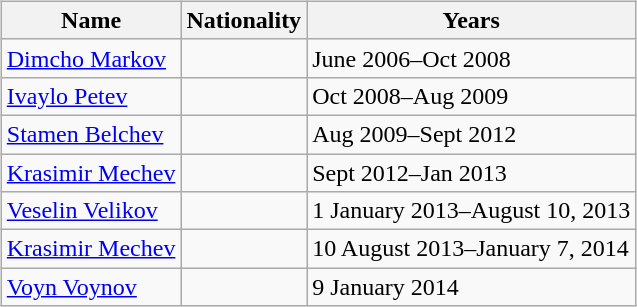<table>
<tr>
<td width="10"> </td>
<td valign="top"><br><table class="wikitable" style="text-align: center">
<tr>
<th rowspan="1">Name</th>
<th rowspan="1">Nationality</th>
<th rowspan="1">Years</th>
</tr>
<tr>
<td align=left><a href='#'>Dimcho Markov</a></td>
<td></td>
<td align=left>June 2006–Oct 2008</td>
</tr>
<tr>
<td align=left><a href='#'>Ivaylo Petev</a></td>
<td></td>
<td align=left>Oct 2008–Aug 2009</td>
</tr>
<tr>
<td align=left><a href='#'>Stamen Belchev</a></td>
<td></td>
<td align=left>Aug 2009–Sept 2012</td>
</tr>
<tr>
<td align=left><a href='#'>Krasimir Mechev</a></td>
<td></td>
<td align=left>Sept 2012–Jan 2013</td>
</tr>
<tr>
<td align=left><a href='#'>Veselin Velikov</a></td>
<td></td>
<td align=left>1 January 2013–August 10, 2013</td>
</tr>
<tr>
<td align=left><a href='#'>Krasimir Mechev</a></td>
<td></td>
<td align=left>10 August 2013–January 7, 2014</td>
</tr>
<tr>
<td align=left><a href='#'>Voyn Voynov</a></td>
<td></td>
<td align=left>9 January 2014</td>
</tr>
</table>
</td>
</tr>
</table>
